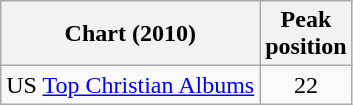<table class="wikitable">
<tr>
<th>Chart (2010)</th>
<th>Peak<br>position</th>
</tr>
<tr>
<td>US <a href='#'>Top Christian Albums</a></td>
<td style="text-align:center;">22</td>
</tr>
</table>
